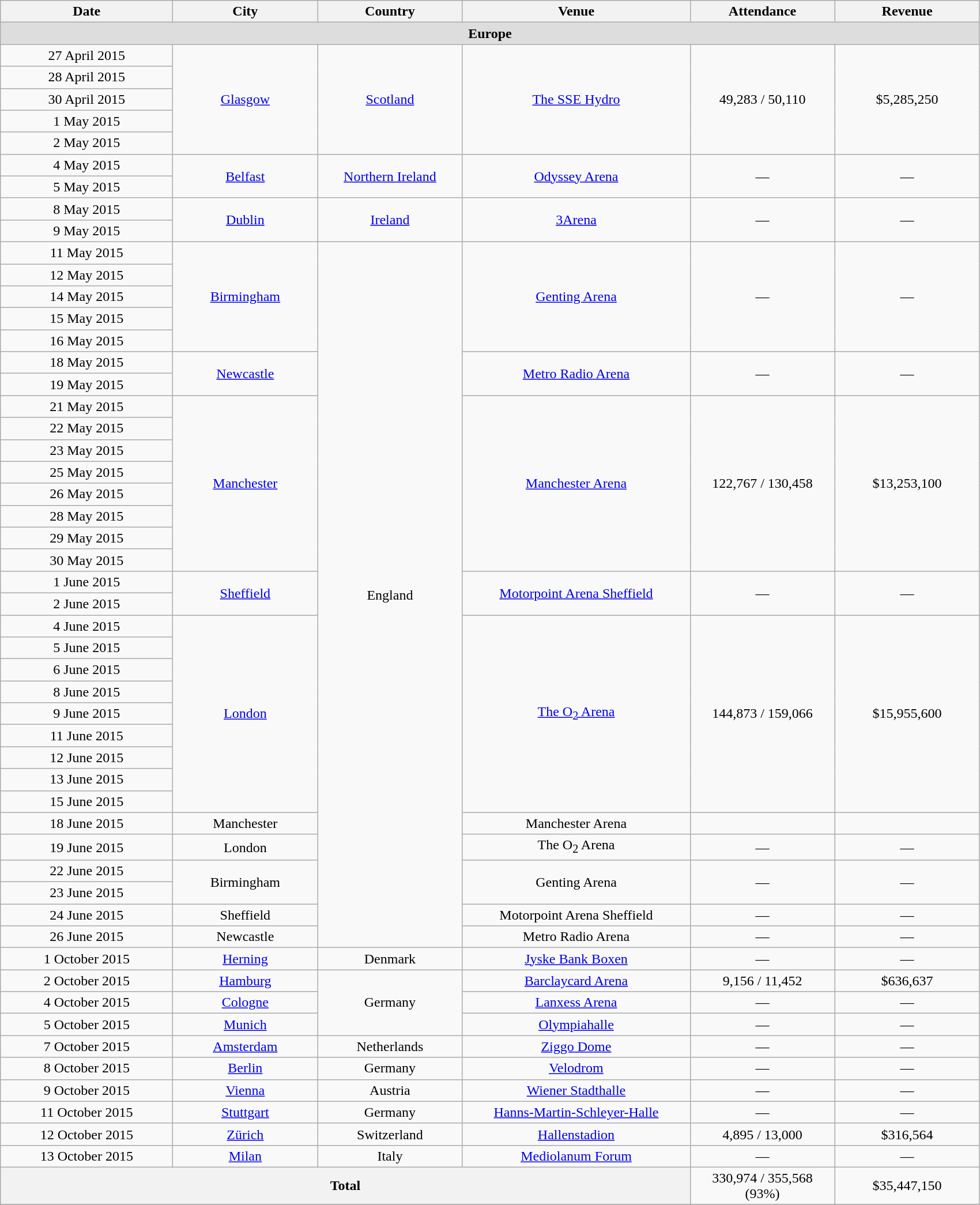<table class="wikitable" style="text-align:center;">
<tr>
<th scope="col" style="width:12em;">Date</th>
<th scope="col" style="width:10em;">City</th>
<th scope="col" style="width:10em;">Country</th>
<th scope="col" style="width:16em;">Venue</th>
<th scope="col" style="width:10em;">Attendance</th>
<th scope="col" style="width:10em;">Revenue</th>
</tr>
<tr style="background:#ddd;">
<td colspan="6"><strong>Europe</strong></td>
</tr>
<tr>
<td>27 April 2015</td>
<td rowspan="5"><a href='#'>Glasgow</a></td>
<td rowspan="5"><a href='#'>Scotland</a></td>
<td rowspan="5"><a href='#'>The SSE Hydro</a></td>
<td rowspan="5">49,283 / 50,110</td>
<td rowspan="5">$5,285,250</td>
</tr>
<tr>
<td>28 April 2015</td>
</tr>
<tr>
<td>30 April  2015</td>
</tr>
<tr>
<td>1 May  2015</td>
</tr>
<tr>
<td>2 May 2015</td>
</tr>
<tr>
<td>4 May  2015</td>
<td rowspan="2"><a href='#'>Belfast</a></td>
<td rowspan="2"><a href='#'>Northern Ireland</a></td>
<td rowspan="2"><a href='#'>Odyssey Arena</a></td>
<td rowspan="2">—</td>
<td rowspan="2">—</td>
</tr>
<tr>
<td>5 May 2015</td>
</tr>
<tr>
<td>8 May 2015</td>
<td rowspan="2"><a href='#'>Dublin</a></td>
<td rowspan="2"><a href='#'>Ireland</a></td>
<td rowspan="2"><a href='#'>3Arena</a></td>
<td rowspan="2">—</td>
<td rowspan="2">—</td>
</tr>
<tr>
<td>9 May 2015</td>
</tr>
<tr>
<td>11 May 2015</td>
<td rowspan="5"><a href='#'>Birmingham</a></td>
<td rowspan="32">England</td>
<td rowspan="5"><a href='#'>Genting Arena</a></td>
<td rowspan="5">—</td>
<td rowspan="5">—</td>
</tr>
<tr>
<td>12 May 2015</td>
</tr>
<tr>
<td>14 May 2015</td>
</tr>
<tr>
<td>15 May 2015</td>
</tr>
<tr>
<td>16 May 2015</td>
</tr>
<tr>
<td>18 May 2015</td>
<td rowspan="2"><a href='#'>Newcastle</a></td>
<td rowspan="2"><a href='#'>Metro Radio Arena</a></td>
<td rowspan="2">—</td>
<td rowspan="2">—</td>
</tr>
<tr>
<td>19 May 2015</td>
</tr>
<tr>
<td>21 May 2015</td>
<td rowspan="8"><a href='#'>Manchester</a></td>
<td rowspan="8"><a href='#'>Manchester Arena</a></td>
<td rowspan="8">122,767 / 130,458</td>
<td rowspan="8">$13,253,100</td>
</tr>
<tr>
<td>22 May 2015</td>
</tr>
<tr>
<td>23 May 2015</td>
</tr>
<tr>
<td>25 May 2015</td>
</tr>
<tr>
<td>26 May 2015</td>
</tr>
<tr>
<td>28 May 2015</td>
</tr>
<tr>
<td>29 May 2015</td>
</tr>
<tr>
<td>30 May 2015</td>
</tr>
<tr>
<td>1 June 2015</td>
<td rowspan="2"><a href='#'>Sheffield</a></td>
<td rowspan="2"><a href='#'>Motorpoint Arena Sheffield</a></td>
<td rowspan="2">—</td>
<td rowspan="2">—</td>
</tr>
<tr>
<td>2 June 2015</td>
</tr>
<tr>
<td>4 June 2015</td>
<td rowspan="9"><a href='#'>London</a></td>
<td rowspan="9"><a href='#'>The O<sub>2</sub> Arena</a></td>
<td rowspan="9">144,873 / 159,066</td>
<td rowspan="9">$15,955,600</td>
</tr>
<tr>
<td>5 June 2015</td>
</tr>
<tr>
<td>6 June 2015</td>
</tr>
<tr>
<td>8 June 2015</td>
</tr>
<tr>
<td>9 June 2015</td>
</tr>
<tr>
<td>11 June 2015</td>
</tr>
<tr>
<td>12 June  2015</td>
</tr>
<tr>
<td>13 June 2015</td>
</tr>
<tr>
<td>15 June 2015</td>
</tr>
<tr>
<td>18 June 2015</td>
<td rowspan="1">Manchester</td>
<td rowspan="1">Manchester Arena</td>
<td></td>
<td></td>
</tr>
<tr>
<td>19 June 2015</td>
<td rowspan="1">London</td>
<td rowspan="1">The O<sub>2</sub> Arena</td>
<td>—</td>
<td>—</td>
</tr>
<tr>
<td>22 June 2015</td>
<td rowspan="2">Birmingham</td>
<td rowspan="2">Genting Arena</td>
<td rowspan="2">—</td>
<td rowspan="2">—</td>
</tr>
<tr>
<td>23 June 2015</td>
</tr>
<tr>
<td>24 June 2015</td>
<td>Sheffield</td>
<td>Motorpoint Arena Sheffield</td>
<td>—</td>
<td>—</td>
</tr>
<tr>
<td>26 June 2015</td>
<td Newcastle upon Tyne>Newcastle</td>
<td>Metro Radio Arena</td>
<td>—</td>
<td>—</td>
</tr>
<tr>
<td>1 October 2015</td>
<td><a href='#'>Herning</a></td>
<td>Denmark</td>
<td><a href='#'>Jyske Bank Boxen</a></td>
<td>—</td>
<td>—</td>
</tr>
<tr>
<td>2 October 2015</td>
<td><a href='#'>Hamburg</a></td>
<td rowspan="3">Germany</td>
<td><a href='#'>Barclaycard Arena</a></td>
<td>9,156 / 11,452</td>
<td>$636,637</td>
</tr>
<tr>
<td>4 October 2015</td>
<td><a href='#'>Cologne</a></td>
<td><a href='#'>Lanxess Arena</a></td>
<td>—</td>
<td>—</td>
</tr>
<tr>
<td>5 October 2015</td>
<td><a href='#'>Munich</a></td>
<td><a href='#'>Olympiahalle</a></td>
<td>—</td>
<td>—</td>
</tr>
<tr>
<td>7 October 2015</td>
<td><a href='#'>Amsterdam</a></td>
<td>Netherlands</td>
<td><a href='#'>Ziggo Dome</a></td>
<td>—</td>
<td>—</td>
</tr>
<tr>
<td>8 October 2015</td>
<td><a href='#'>Berlin</a></td>
<td>Germany</td>
<td><a href='#'>Velodrom</a></td>
<td>—</td>
<td>—</td>
</tr>
<tr>
<td>9 October 2015</td>
<td><a href='#'>Vienna</a></td>
<td>Austria</td>
<td><a href='#'>Wiener Stadthalle</a></td>
<td>—</td>
<td>—</td>
</tr>
<tr>
<td>11 October 2015</td>
<td><a href='#'>Stuttgart</a></td>
<td>Germany</td>
<td><a href='#'>Hanns-Martin-Schleyer-Halle</a></td>
<td>—</td>
<td>—</td>
</tr>
<tr>
<td>12 October 2015</td>
<td><a href='#'>Zürich</a></td>
<td>Switzerland</td>
<td><a href='#'>Hallenstadion</a></td>
<td>4,895 / 13,000</td>
<td>$316,564</td>
</tr>
<tr>
<td>13 October 2015</td>
<td><a href='#'>Milan</a></td>
<td>Italy</td>
<td><a href='#'>Mediolanum Forum</a></td>
<td>—</td>
<td>—</td>
</tr>
<tr>
<th colspan="4">Total</th>
<td>330,974 / 355,568<br>(93%)</td>
<td>$35,447,150</td>
</tr>
<tr>
</tr>
</table>
